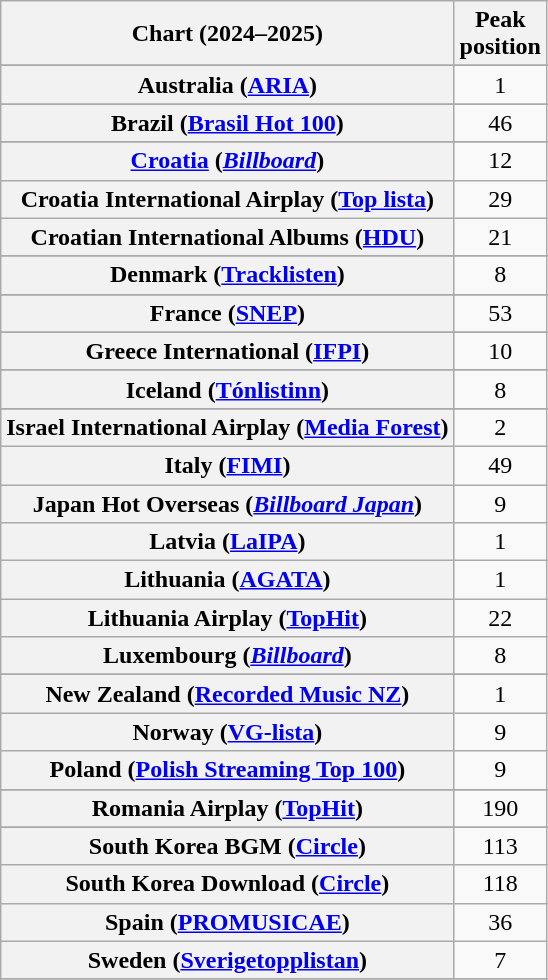<table class="wikitable sortable plainrowheaders" style="text-align:center">
<tr>
<th scope="col">Chart (2024–2025)</th>
<th scope="col">Peak<br>position</th>
</tr>
<tr>
</tr>
<tr>
<th scope="row">Australia (<a href='#'>ARIA</a>)</th>
<td>1</td>
</tr>
<tr>
</tr>
<tr>
</tr>
<tr>
<th scope="row">Brazil (<a href='#'>Brasil Hot 100</a>)</th>
<td>46</td>
</tr>
<tr>
</tr>
<tr>
<th scope="row"><a href='#'>Croatia</a> (<em><a href='#'>Billboard</a></em>)</th>
<td>12</td>
</tr>
<tr>
<th scope="row">Croatia International Airplay (<a href='#'>Top lista</a>)</th>
<td>29</td>
</tr>
<tr>
<th scope="row">Croatian International Albums (<a href='#'>HDU</a>)<br></th>
<td>21</td>
</tr>
<tr>
</tr>
<tr>
<th scope="row">Denmark (<a href='#'>Tracklisten</a>)</th>
<td>8</td>
</tr>
<tr>
</tr>
<tr>
<th scope="row">France (<a href='#'>SNEP</a>)</th>
<td>53</td>
</tr>
<tr>
</tr>
<tr>
</tr>
<tr>
<th scope="row">Greece International (<a href='#'>IFPI</a>)</th>
<td>10</td>
</tr>
<tr>
</tr>
<tr>
<th scope="row">Iceland (<a href='#'>Tónlistinn</a>)</th>
<td>8</td>
</tr>
<tr>
</tr>
<tr>
<th scope="row">Israel International Airplay (<a href='#'>Media Forest</a>)</th>
<td>2</td>
</tr>
<tr>
<th scope="row">Italy (<a href='#'>FIMI</a>)</th>
<td>49</td>
</tr>
<tr>
<th scope="row">Japan Hot Overseas (<em><a href='#'>Billboard Japan</a></em>)</th>
<td>9</td>
</tr>
<tr>
<th scope="row">Latvia (<a href='#'>LaIPA</a>)</th>
<td>1</td>
</tr>
<tr>
<th scope="row">Lithuania (<a href='#'>AGATA</a>)</th>
<td>1</td>
</tr>
<tr>
<th scope="row">Lithuania Airplay (<a href='#'>TopHit</a>)</th>
<td>22</td>
</tr>
<tr>
<th scope="row">Luxembourg (<em><a href='#'>Billboard</a></em>)</th>
<td>8</td>
</tr>
<tr>
</tr>
<tr>
<th scope="row">New Zealand (<a href='#'>Recorded Music NZ</a>)</th>
<td>1</td>
</tr>
<tr>
<th scope="row">Norway (<a href='#'>VG-lista</a>)</th>
<td>9</td>
</tr>
<tr>
<th scope="row">Poland (<a href='#'>Polish Streaming Top 100</a>)</th>
<td>9</td>
</tr>
<tr>
</tr>
<tr>
<th scope="row">Romania Airplay (<a href='#'>TopHit</a>)</th>
<td>190</td>
</tr>
<tr>
</tr>
<tr>
<th scope="row">South Korea BGM (<a href='#'>Circle</a>)</th>
<td>113</td>
</tr>
<tr>
<th scope="row">South Korea Download (<a href='#'>Circle</a>)</th>
<td>118</td>
</tr>
<tr>
<th scope="row">Spain (<a href='#'>PROMUSICAE</a>)</th>
<td>36</td>
</tr>
<tr>
<th scope="row">Sweden (<a href='#'>Sverigetopplistan</a>)</th>
<td>7</td>
</tr>
<tr>
</tr>
<tr>
</tr>
<tr>
</tr>
<tr>
</tr>
<tr>
</tr>
</table>
